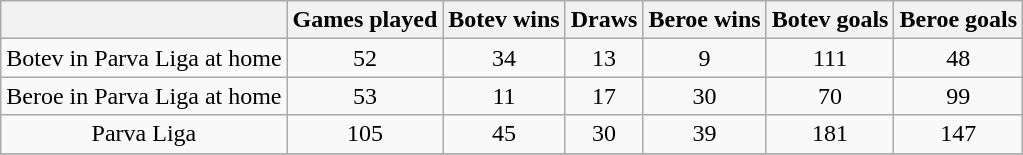<table class="wikitable" style="text-align: center;">
<tr>
<th></th>
<th>Games played</th>
<th>Botev wins</th>
<th>Draws</th>
<th>Beroe wins</th>
<th>Botev goals</th>
<th>Beroe goals</th>
</tr>
<tr>
<td>Botev in Parva Liga at home</td>
<td>52</td>
<td>34</td>
<td>13</td>
<td>9</td>
<td>111</td>
<td>48</td>
</tr>
<tr>
<td>Beroe in Parva Liga at home</td>
<td>53</td>
<td>11</td>
<td>17</td>
<td>30</td>
<td>70</td>
<td>99</td>
</tr>
<tr>
<td>Parva Liga</td>
<td>105</td>
<td>45</td>
<td>30</td>
<td>39</td>
<td>181</td>
<td>147</td>
</tr>
<tr>
</tr>
</table>
